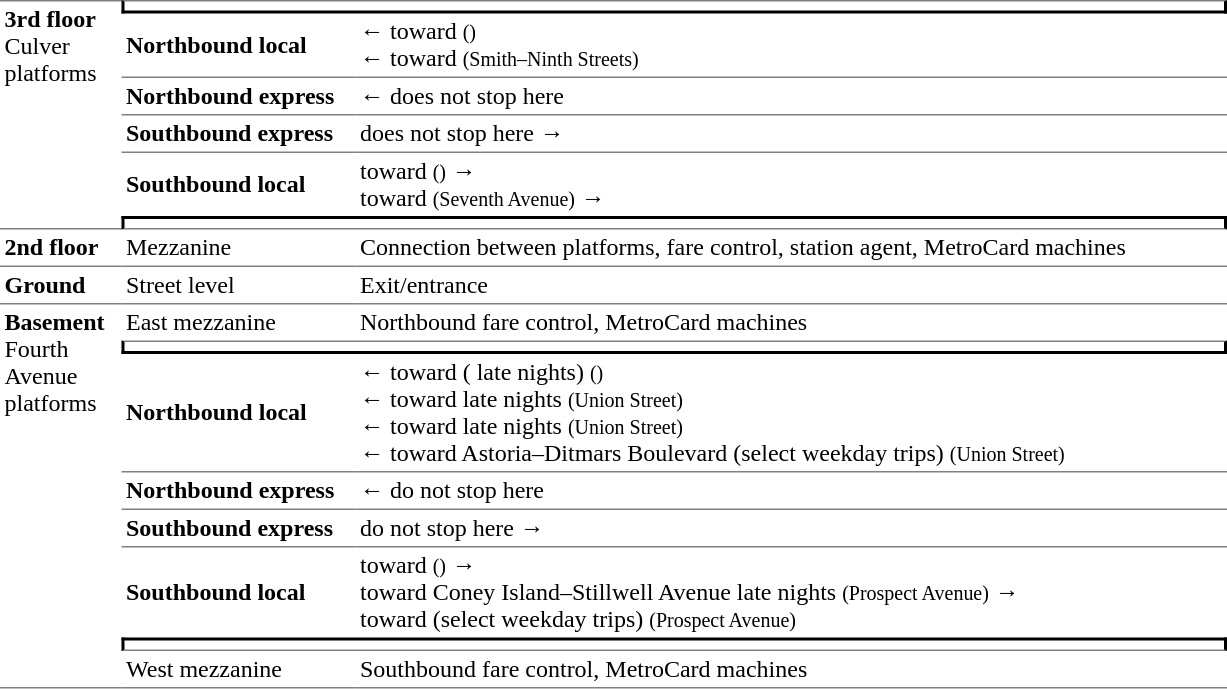<table table border=0 cellspacing=0 cellpadding=3>
<tr>
<td style="border-top:solid 1px gray;border-bottom:solid 1px gray;vertical-align:top;" rowspan=6><strong>3rd floor</strong><br>Culver platforms</td>
<td style="border-top:solid 1px gray;border-right:solid 2px black;border-left:solid 2px black;border-bottom:solid 2px black;text-align:center;" colspan=2></td>
</tr>
<tr>
<td style="border-bottom:solid 1px gray;"><strong>Northbound local</strong></td>
<td style="border-bottom:solid 1px gray;">←  toward  <small>()</small><br>←  toward  <small>(Smith–Ninth Streets)</small></td>
</tr>
<tr>
<td style="border-bottom:solid 1px gray;"><span><strong>Northbound express</strong></span></td>
<td style="border-bottom:solid 1px gray;">←  does not stop here</td>
</tr>
<tr>
<td style="border-bottom:solid 1px gray;"><span><strong>Southbound express</strong></span></td>
<td style="border-bottom:solid 1px gray;">  does not stop here →</td>
</tr>
<tr>
<td><strong>Southbound local</strong></td>
<td>  toward  <small>()</small> →<br>  toward  <small>(Seventh Avenue)</small> →</td>
</tr>
<tr>
<td style="border-bottom:solid 1px gray;border-top:solid 2px black;border-right:solid 2px black;border-left:solid 2px black;text-align:center;" colspan=2></td>
</tr>
<tr>
<td style="border-bottom:solid 1px gray;" width=75><strong>2nd floor</strong></td>
<td style="border-bottom:solid 1px gray;" width=150>Mezzanine</td>
<td style="border-bottom:solid 1px gray;" width=575>Connection between platforms, fare control, station agent, MetroCard machines</td>
</tr>
<tr>
<td><strong>Ground</strong></td>
<td>Street level</td>
<td>Exit/entrance</td>
</tr>
<tr>
<td style="border-bottom:solid 1px gray;border-top:solid 1px gray;vertical-align:top;" rowspan=8><strong>Basement</strong><br>Fourth Avenue platforms</td>
<td style="border-top:solid 1px gray;">East mezzanine</td>
<td style="border-top:solid 1px gray;">Northbound fare control, MetroCard machines</td>
</tr>
<tr>
<td style="border-top:solid 1px gray;border-right:solid 2px black;border-left:solid 2px black;border-bottom:solid 2px black;text-align:center;" colspan=2></td>
</tr>
<tr>
<td style="border-bottom:solid 1px gray;"><span><strong>Northbound local</strong></span></td>
<td style="border-bottom:solid 1px gray;">←  toward  ( late nights) <small>()</small><br>←  toward  late nights <small>(Union Street)</small><br>←  toward  late nights <small>(Union Street)</small><br>←  toward Astoria–Ditmars Boulevard (select weekday trips) <small>(Union Street)</small></td>
</tr>
<tr>
<td style="border-bottom:solid 1px gray;"><strong>Northbound express</strong></td>
<td style="border-bottom:solid 1px gray;">←  do not stop here</td>
</tr>
<tr>
<td style="border-bottom:solid 1px gray;"><strong>Southbound express</strong></td>
<td style="border-bottom:solid 1px gray;">  do not stop here  →</td>
</tr>
<tr>
<td><span><strong>Southbound local</strong></span></td>
<td>  toward  <small>()</small> →<br>  toward Coney Island–Stillwell Avenue late nights <small>(Prospect Avenue)</small> →<br>  toward  (select weekday trips) <small>(Prospect Avenue)</small></td>
</tr>
<tr>
<td style="border-bottom:solid 1px gray;border-top:solid 2px black;border-right:solid 2px black;border-left:solid 2px black;text-align:center;" colspan=2></td>
</tr>
<tr>
<td style="border-bottom:solid 1px gray;">West mezzanine</td>
<td style="border-bottom:solid 1px gray;">Southbound fare control, MetroCard machines</td>
</tr>
</table>
